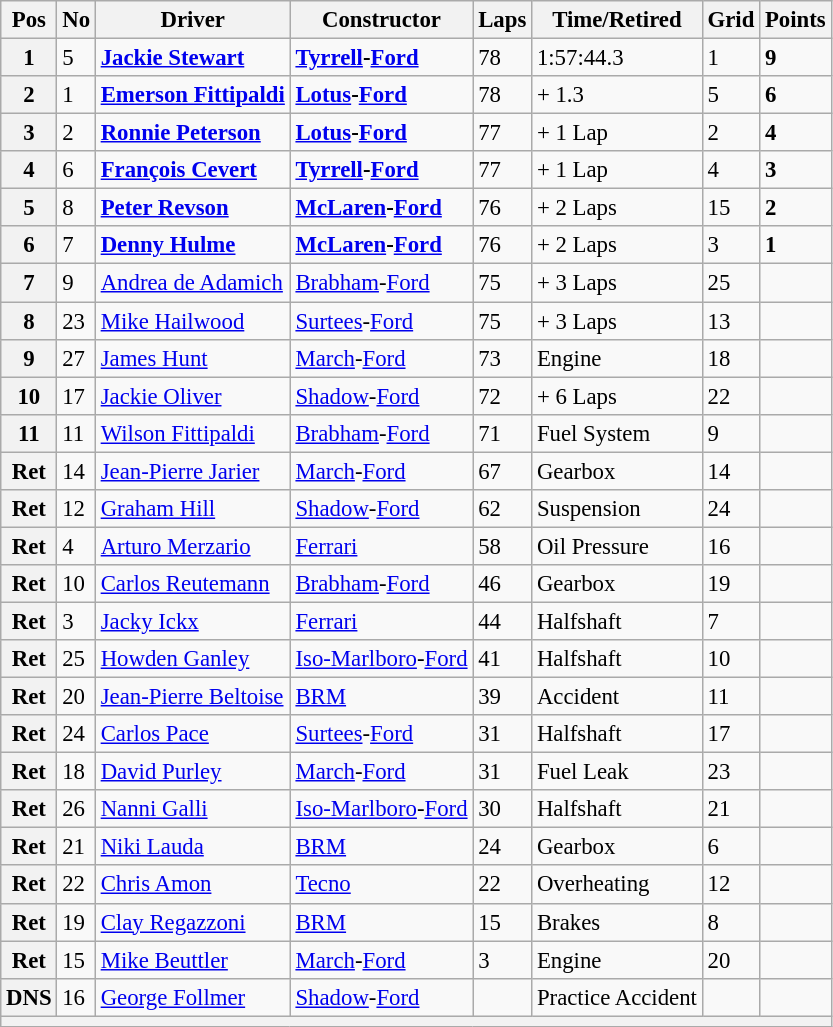<table class="wikitable" style="font-size: 95%;">
<tr>
<th>Pos</th>
<th>No</th>
<th>Driver</th>
<th>Constructor</th>
<th>Laps</th>
<th>Time/Retired</th>
<th>Grid</th>
<th>Points</th>
</tr>
<tr>
<th>1</th>
<td>5</td>
<td> <strong><a href='#'>Jackie Stewart</a></strong></td>
<td><strong><a href='#'>Tyrrell</a>-<a href='#'>Ford</a></strong></td>
<td>78</td>
<td>1:57:44.3</td>
<td>1</td>
<td><strong>9</strong></td>
</tr>
<tr>
<th>2</th>
<td>1</td>
<td> <strong><a href='#'>Emerson Fittipaldi</a></strong></td>
<td><strong><a href='#'>Lotus</a>-<a href='#'>Ford</a></strong></td>
<td>78</td>
<td>+ 1.3</td>
<td>5</td>
<td><strong>6</strong></td>
</tr>
<tr>
<th>3</th>
<td>2</td>
<td> <strong><a href='#'>Ronnie Peterson</a></strong></td>
<td><strong><a href='#'>Lotus</a>-<a href='#'>Ford</a></strong></td>
<td>77</td>
<td>+ 1 Lap</td>
<td>2</td>
<td><strong>4</strong></td>
</tr>
<tr>
<th>4</th>
<td>6</td>
<td> <strong><a href='#'>François Cevert</a></strong></td>
<td><strong><a href='#'>Tyrrell</a>-<a href='#'>Ford</a></strong></td>
<td>77</td>
<td>+ 1 Lap</td>
<td>4</td>
<td><strong>3</strong></td>
</tr>
<tr>
<th>5</th>
<td>8</td>
<td> <strong><a href='#'>Peter Revson</a></strong></td>
<td><strong><a href='#'>McLaren</a>-<a href='#'>Ford</a></strong></td>
<td>76</td>
<td>+ 2 Laps</td>
<td>15</td>
<td><strong>2</strong></td>
</tr>
<tr>
<th>6</th>
<td>7</td>
<td> <strong><a href='#'>Denny Hulme</a></strong></td>
<td><strong><a href='#'>McLaren</a>-<a href='#'>Ford</a></strong></td>
<td>76</td>
<td>+ 2 Laps</td>
<td>3</td>
<td><strong>1</strong></td>
</tr>
<tr>
<th>7</th>
<td>9</td>
<td> <a href='#'>Andrea de Adamich</a></td>
<td><a href='#'>Brabham</a>-<a href='#'>Ford</a></td>
<td>75</td>
<td>+ 3 Laps</td>
<td>25</td>
<td> </td>
</tr>
<tr>
<th>8</th>
<td>23</td>
<td> <a href='#'>Mike Hailwood</a></td>
<td><a href='#'>Surtees</a>-<a href='#'>Ford</a></td>
<td>75</td>
<td>+ 3 Laps</td>
<td>13</td>
<td> </td>
</tr>
<tr>
<th>9</th>
<td>27</td>
<td> <a href='#'>James Hunt</a></td>
<td><a href='#'>March</a>-<a href='#'>Ford</a></td>
<td>73</td>
<td>Engine</td>
<td>18</td>
<td> </td>
</tr>
<tr>
<th>10</th>
<td>17</td>
<td> <a href='#'>Jackie Oliver</a></td>
<td><a href='#'>Shadow</a>-<a href='#'>Ford</a></td>
<td>72</td>
<td>+ 6 Laps</td>
<td>22</td>
<td> </td>
</tr>
<tr>
<th>11</th>
<td>11</td>
<td> <a href='#'>Wilson Fittipaldi</a></td>
<td><a href='#'>Brabham</a>-<a href='#'>Ford</a></td>
<td>71</td>
<td>Fuel System</td>
<td>9</td>
<td> </td>
</tr>
<tr>
<th>Ret</th>
<td>14</td>
<td> <a href='#'>Jean-Pierre Jarier</a></td>
<td><a href='#'>March</a>-<a href='#'>Ford</a></td>
<td>67</td>
<td>Gearbox</td>
<td>14</td>
<td> </td>
</tr>
<tr>
<th>Ret</th>
<td>12</td>
<td> <a href='#'>Graham Hill</a></td>
<td><a href='#'>Shadow</a>-<a href='#'>Ford</a></td>
<td>62</td>
<td>Suspension</td>
<td>24</td>
<td> </td>
</tr>
<tr>
<th>Ret</th>
<td>4</td>
<td> <a href='#'>Arturo Merzario</a></td>
<td><a href='#'>Ferrari</a></td>
<td>58</td>
<td>Oil Pressure</td>
<td>16</td>
<td> </td>
</tr>
<tr>
<th>Ret</th>
<td>10</td>
<td> <a href='#'>Carlos Reutemann</a></td>
<td><a href='#'>Brabham</a>-<a href='#'>Ford</a></td>
<td>46</td>
<td>Gearbox</td>
<td>19</td>
<td> </td>
</tr>
<tr>
<th>Ret</th>
<td>3</td>
<td> <a href='#'>Jacky Ickx</a></td>
<td><a href='#'>Ferrari</a></td>
<td>44</td>
<td>Halfshaft</td>
<td>7</td>
<td> </td>
</tr>
<tr>
<th>Ret</th>
<td>25</td>
<td> <a href='#'>Howden Ganley</a></td>
<td><a href='#'>Iso-Marlboro</a>-<a href='#'>Ford</a></td>
<td>41</td>
<td>Halfshaft</td>
<td>10</td>
<td> </td>
</tr>
<tr>
<th>Ret</th>
<td>20</td>
<td> <a href='#'>Jean-Pierre Beltoise</a></td>
<td><a href='#'>BRM</a></td>
<td>39</td>
<td>Accident</td>
<td>11</td>
<td> </td>
</tr>
<tr>
<th>Ret</th>
<td>24</td>
<td> <a href='#'>Carlos Pace</a></td>
<td><a href='#'>Surtees</a>-<a href='#'>Ford</a></td>
<td>31</td>
<td>Halfshaft</td>
<td>17</td>
<td> </td>
</tr>
<tr>
<th>Ret</th>
<td>18</td>
<td> <a href='#'>David Purley</a></td>
<td><a href='#'>March</a>-<a href='#'>Ford</a></td>
<td>31</td>
<td>Fuel Leak</td>
<td>23</td>
<td> </td>
</tr>
<tr>
<th>Ret</th>
<td>26</td>
<td> <a href='#'>Nanni Galli</a></td>
<td><a href='#'>Iso-Marlboro</a>-<a href='#'>Ford</a></td>
<td>30</td>
<td>Halfshaft</td>
<td>21</td>
<td> </td>
</tr>
<tr>
<th>Ret</th>
<td>21</td>
<td> <a href='#'>Niki Lauda</a></td>
<td><a href='#'>BRM</a></td>
<td>24</td>
<td>Gearbox</td>
<td>6</td>
<td> </td>
</tr>
<tr>
<th>Ret</th>
<td>22</td>
<td> <a href='#'>Chris Amon</a></td>
<td><a href='#'>Tecno</a></td>
<td>22</td>
<td>Overheating</td>
<td>12</td>
<td> </td>
</tr>
<tr>
<th>Ret</th>
<td>19</td>
<td> <a href='#'>Clay Regazzoni</a></td>
<td><a href='#'>BRM</a></td>
<td>15</td>
<td>Brakes</td>
<td>8</td>
<td> </td>
</tr>
<tr>
<th>Ret</th>
<td>15</td>
<td> <a href='#'>Mike Beuttler</a></td>
<td><a href='#'>March</a>-<a href='#'>Ford</a></td>
<td>3</td>
<td>Engine</td>
<td>20</td>
<td> </td>
</tr>
<tr>
<th>DNS</th>
<td>16</td>
<td> <a href='#'>George Follmer</a></td>
<td><a href='#'>Shadow</a>-<a href='#'>Ford</a></td>
<td></td>
<td>Practice Accident</td>
<td></td>
<td></td>
</tr>
<tr>
<th colspan="8"></th>
</tr>
</table>
